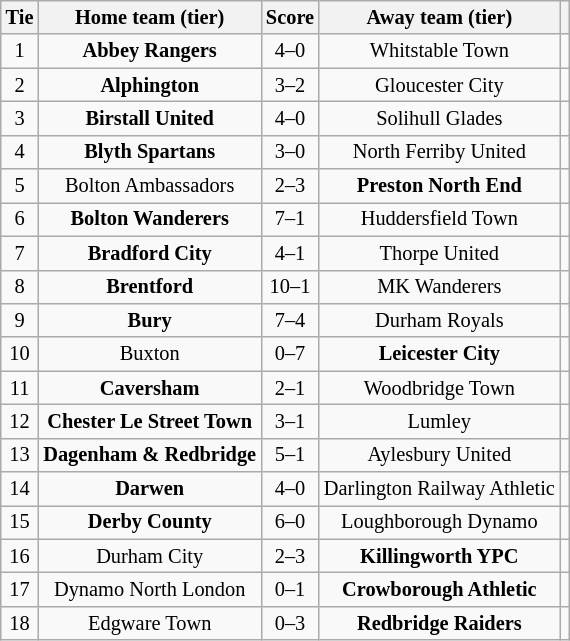<table class="wikitable" style="text-align:center; font-size:85%">
<tr>
<th>Tie</th>
<th>Home team (tier)</th>
<th>Score</th>
<th>Away team (tier)</th>
<th></th>
</tr>
<tr>
<td align="center">1</td>
<td><strong>Abbey Rangers</strong></td>
<td align="center">4–0</td>
<td>Whitstable Town</td>
<td></td>
</tr>
<tr>
<td align="center">2</td>
<td><strong>Alphington</strong></td>
<td align="center">3–2</td>
<td>Gloucester City</td>
<td></td>
</tr>
<tr>
<td align="center">3</td>
<td><strong>Birstall United</strong></td>
<td align="center">4–0</td>
<td>Solihull Glades</td>
<td></td>
</tr>
<tr>
<td align="center">4</td>
<td><strong>Blyth Spartans</strong></td>
<td align="center">3–0</td>
<td>North Ferriby United</td>
<td></td>
</tr>
<tr>
<td align="center">5</td>
<td>Bolton Ambassadors</td>
<td align="center">2–3</td>
<td><strong>Preston North End</strong></td>
<td></td>
</tr>
<tr>
<td align="center">6</td>
<td><strong>Bolton Wanderers</strong></td>
<td align="center">7–1</td>
<td>Huddersfield Town</td>
<td></td>
</tr>
<tr>
<td align="center">7</td>
<td><strong>Bradford City</strong></td>
<td align="center">4–1</td>
<td>Thorpe United</td>
<td></td>
</tr>
<tr>
<td align="center">8</td>
<td><strong>Brentford</strong></td>
<td align="center">10–1</td>
<td>MK Wanderers</td>
<td></td>
</tr>
<tr>
<td align="center">9</td>
<td><strong>Bury</strong></td>
<td align="center">7–4</td>
<td>Durham Royals</td>
<td></td>
</tr>
<tr>
<td align="center">10</td>
<td>Buxton</td>
<td align="center">0–7</td>
<td><strong>Leicester City</strong></td>
<td></td>
</tr>
<tr>
<td align="center">11</td>
<td><strong>Caversham</strong></td>
<td align="center">2–1</td>
<td>Woodbridge Town</td>
<td></td>
</tr>
<tr>
<td align="center">12</td>
<td><strong>Chester Le Street Town</strong></td>
<td align="center">3–1</td>
<td>Lumley</td>
<td></td>
</tr>
<tr>
<td align="center">13</td>
<td><strong>Dagenham & Redbridge</strong></td>
<td align="center">5–1</td>
<td>Aylesbury United</td>
<td></td>
</tr>
<tr>
<td align="center">14</td>
<td><strong>Darwen</strong></td>
<td align="center">4–0</td>
<td>Darlington Railway Athletic</td>
<td></td>
</tr>
<tr>
<td align="center">15</td>
<td><strong>Derby County</strong></td>
<td align="center">6–0</td>
<td>Loughborough Dynamo</td>
<td></td>
</tr>
<tr>
<td align="center">16</td>
<td>Durham City</td>
<td align="center">2–3 </td>
<td><strong>Killingworth YPC</strong></td>
<td></td>
</tr>
<tr>
<td align="center">17</td>
<td>Dynamo North London</td>
<td align="center">0–1</td>
<td><strong>Crowborough Athletic</strong></td>
<td></td>
</tr>
<tr>
<td align="center">18</td>
<td>Edgware Town</td>
<td align="center">0–3</td>
<td><strong>Redbridge Raiders</strong></td>
<td></td>
</tr>
</table>
